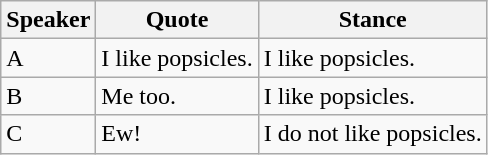<table class="wikitable">
<tr>
<th>Speaker</th>
<th>Quote</th>
<th>Stance</th>
</tr>
<tr>
<td>A</td>
<td>I like popsicles.</td>
<td>I like popsicles.</td>
</tr>
<tr>
<td>B</td>
<td>Me too.</td>
<td>I like popsicles.</td>
</tr>
<tr>
<td>C</td>
<td>Ew!</td>
<td>I do not like popsicles.</td>
</tr>
</table>
